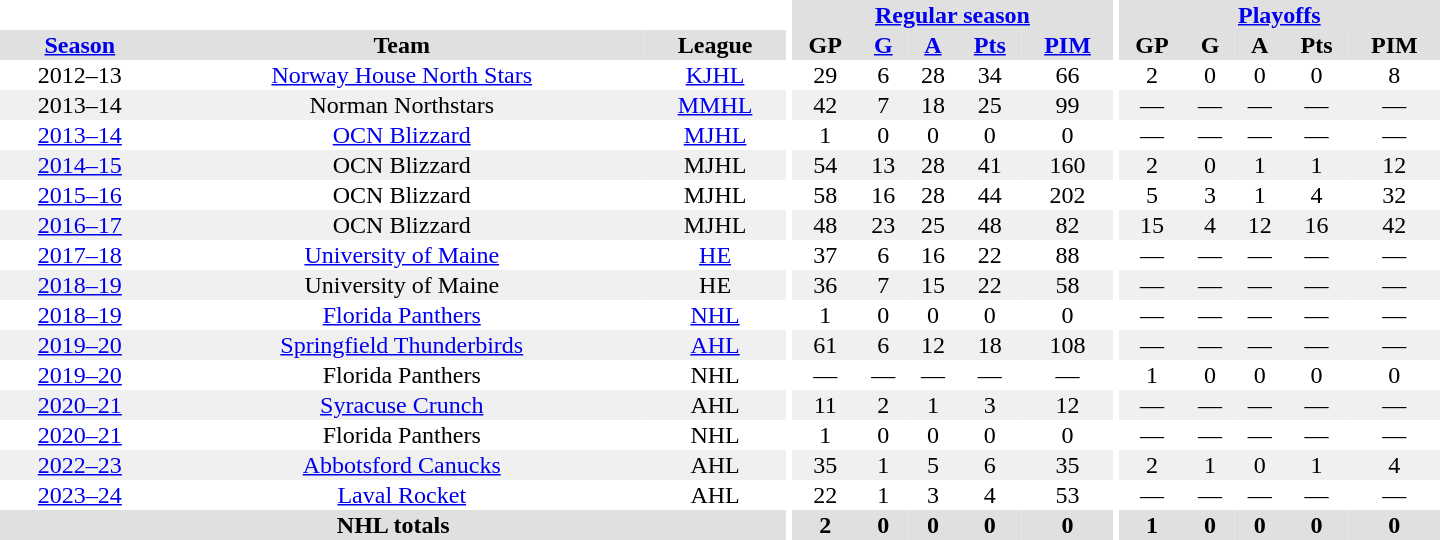<table border="0" cellpadding="1" cellspacing="0" style="text-align:center; width:60em">
<tr bgcolor="#e0e0e0">
<th colspan="3" bgcolor="#ffffff"></th>
<th rowspan="99" bgcolor="#ffffff"></th>
<th colspan="5"><a href='#'>Regular season</a></th>
<th rowspan="99" bgcolor="#ffffff"></th>
<th colspan="5"><a href='#'>Playoffs</a></th>
</tr>
<tr bgcolor="#e0e0e0">
<th><a href='#'>Season</a></th>
<th>Team</th>
<th>League</th>
<th>GP</th>
<th><a href='#'>G</a></th>
<th><a href='#'>A</a></th>
<th><a href='#'>Pts</a></th>
<th><a href='#'>PIM</a></th>
<th>GP</th>
<th>G</th>
<th>A</th>
<th>Pts</th>
<th>PIM</th>
</tr>
<tr>
<td>2012–13</td>
<td><a href='#'>Norway House North Stars</a></td>
<td><a href='#'>KJHL</a></td>
<td>29</td>
<td>6</td>
<td>28</td>
<td>34</td>
<td>66</td>
<td>2</td>
<td>0</td>
<td>0</td>
<td>0</td>
<td>8</td>
</tr>
<tr bgcolor="#f0f0f0">
<td>2013–14</td>
<td>Norman Northstars</td>
<td><a href='#'>MMHL</a></td>
<td>42</td>
<td>7</td>
<td>18</td>
<td>25</td>
<td>99</td>
<td>—</td>
<td>—</td>
<td>—</td>
<td>—</td>
<td>—</td>
</tr>
<tr>
<td><a href='#'>2013–14</a></td>
<td><a href='#'>OCN Blizzard</a></td>
<td><a href='#'>MJHL</a></td>
<td>1</td>
<td>0</td>
<td>0</td>
<td>0</td>
<td>0</td>
<td>—</td>
<td>—</td>
<td>—</td>
<td>—</td>
<td>—</td>
</tr>
<tr bgcolor="#f0f0f0">
<td><a href='#'>2014–15</a></td>
<td>OCN Blizzard</td>
<td>MJHL</td>
<td>54</td>
<td>13</td>
<td>28</td>
<td>41</td>
<td>160</td>
<td>2</td>
<td>0</td>
<td>1</td>
<td>1</td>
<td>12</td>
</tr>
<tr>
<td><a href='#'>2015–16</a></td>
<td>OCN Blizzard</td>
<td>MJHL</td>
<td>58</td>
<td>16</td>
<td>28</td>
<td>44</td>
<td>202</td>
<td>5</td>
<td>3</td>
<td>1</td>
<td>4</td>
<td>32</td>
</tr>
<tr bgcolor="#f0f0f0">
<td><a href='#'>2016–17</a></td>
<td>OCN Blizzard</td>
<td>MJHL</td>
<td>48</td>
<td>23</td>
<td>25</td>
<td>48</td>
<td>82</td>
<td>15</td>
<td>4</td>
<td>12</td>
<td>16</td>
<td>42</td>
</tr>
<tr>
<td><a href='#'>2017–18</a></td>
<td><a href='#'>University of Maine</a></td>
<td><a href='#'>HE</a></td>
<td>37</td>
<td>6</td>
<td>16</td>
<td>22</td>
<td>88</td>
<td>—</td>
<td>—</td>
<td>—</td>
<td>—</td>
<td>—</td>
</tr>
<tr bgcolor="#f0f0f0">
<td><a href='#'>2018–19</a></td>
<td>University of Maine</td>
<td>HE</td>
<td>36</td>
<td>7</td>
<td>15</td>
<td>22</td>
<td>58</td>
<td>—</td>
<td>—</td>
<td>—</td>
<td>—</td>
<td>—</td>
</tr>
<tr>
<td><a href='#'>2018–19</a></td>
<td><a href='#'>Florida Panthers</a></td>
<td><a href='#'>NHL</a></td>
<td>1</td>
<td>0</td>
<td>0</td>
<td>0</td>
<td>0</td>
<td>—</td>
<td>—</td>
<td>—</td>
<td>—</td>
<td>—</td>
</tr>
<tr bgcolor="#f0f0f0">
<td><a href='#'>2019–20</a></td>
<td><a href='#'>Springfield Thunderbirds</a></td>
<td><a href='#'>AHL</a></td>
<td>61</td>
<td>6</td>
<td>12</td>
<td>18</td>
<td>108</td>
<td>—</td>
<td>—</td>
<td>—</td>
<td>—</td>
<td>—</td>
</tr>
<tr>
<td><a href='#'>2019–20</a></td>
<td>Florida Panthers</td>
<td>NHL</td>
<td>—</td>
<td>—</td>
<td>—</td>
<td>—</td>
<td>—</td>
<td>1</td>
<td>0</td>
<td>0</td>
<td>0</td>
<td>0</td>
</tr>
<tr bgcolor="#f0f0f0">
<td><a href='#'>2020–21</a></td>
<td><a href='#'>Syracuse Crunch</a></td>
<td>AHL</td>
<td>11</td>
<td>2</td>
<td>1</td>
<td>3</td>
<td>12</td>
<td>—</td>
<td>—</td>
<td>—</td>
<td>—</td>
<td>—</td>
</tr>
<tr>
<td><a href='#'>2020–21</a></td>
<td>Florida Panthers</td>
<td>NHL</td>
<td>1</td>
<td>0</td>
<td>0</td>
<td>0</td>
<td>0</td>
<td>—</td>
<td>—</td>
<td>—</td>
<td>—</td>
<td>—</td>
</tr>
<tr bgcolor="#f0f0f0">
<td><a href='#'>2022–23</a></td>
<td><a href='#'>Abbotsford Canucks</a></td>
<td>AHL</td>
<td>35</td>
<td>1</td>
<td>5</td>
<td>6</td>
<td>35</td>
<td>2</td>
<td>1</td>
<td>0</td>
<td>1</td>
<td>4</td>
</tr>
<tr>
<td><a href='#'>2023–24</a></td>
<td><a href='#'>Laval Rocket</a></td>
<td>AHL</td>
<td>22</td>
<td>1</td>
<td>3</td>
<td>4</td>
<td>53</td>
<td>—</td>
<td>—</td>
<td>—</td>
<td>—</td>
<td>—</td>
</tr>
<tr bgcolor="#e0e0e0">
<th colspan="3">NHL totals</th>
<th>2</th>
<th>0</th>
<th>0</th>
<th>0</th>
<th>0</th>
<th>1</th>
<th>0</th>
<th>0</th>
<th>0</th>
<th>0</th>
</tr>
</table>
